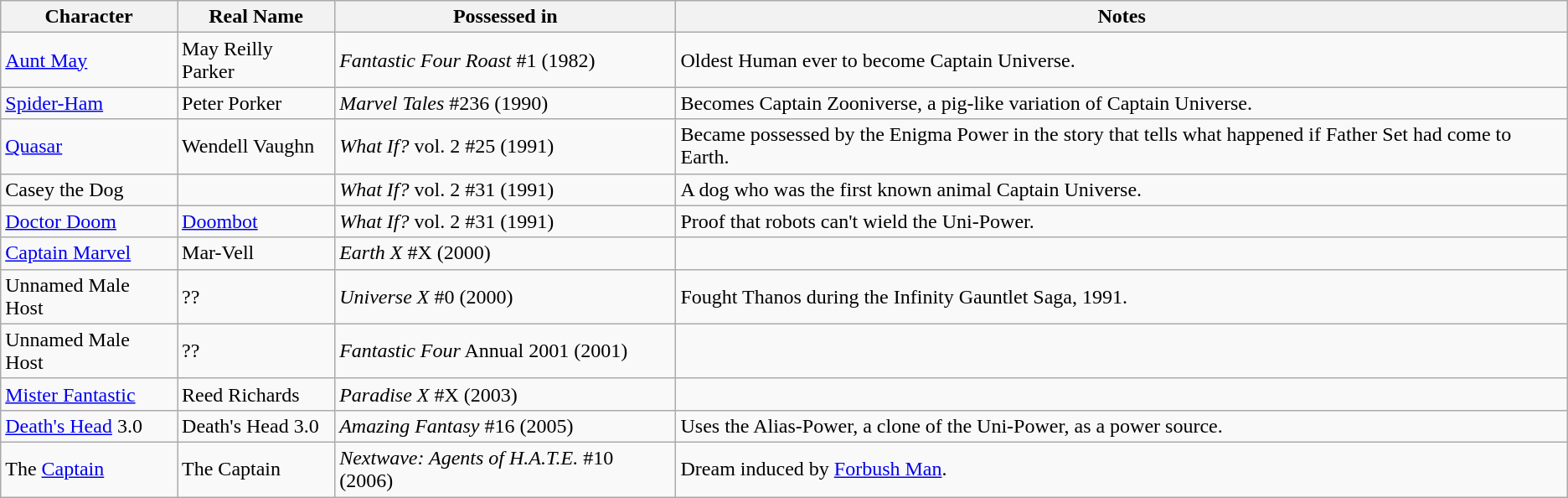<table class="wikitable">
<tr>
<th>Character</th>
<th>Real Name</th>
<th>Possessed in</th>
<th>Notes</th>
</tr>
<tr>
<td><a href='#'>Aunt May</a></td>
<td>May Reilly Parker</td>
<td><em>Fantastic Four Roast</em> #1 (1982)</td>
<td>Oldest Human ever to become Captain Universe.</td>
</tr>
<tr>
<td><a href='#'>Spider-Ham</a></td>
<td>Peter Porker</td>
<td><em>Marvel Tales</em> #236 (1990)</td>
<td>Becomes Captain Zooniverse, a pig-like variation of Captain Universe.</td>
</tr>
<tr>
<td><a href='#'>Quasar</a></td>
<td>Wendell Vaughn</td>
<td><em>What If?</em> vol. 2 #25 (1991)</td>
<td>Became possessed by the Enigma Power in the story that tells what happened if Father Set had come to Earth.</td>
</tr>
<tr>
<td>Casey the Dog</td>
<td></td>
<td><em>What If?</em> vol. 2 #31 (1991)</td>
<td>A dog who was the first known animal Captain Universe.</td>
</tr>
<tr>
<td><a href='#'>Doctor Doom</a></td>
<td><a href='#'>Doombot</a></td>
<td><em>What If?</em> vol. 2 #31 (1991)</td>
<td>Proof that robots can't wield the Uni-Power.</td>
</tr>
<tr>
<td><a href='#'>Captain Marvel</a></td>
<td>Mar-Vell</td>
<td><em>Earth X</em> #X (2000)</td>
<td></td>
</tr>
<tr>
<td>Unnamed Male Host</td>
<td>??</td>
<td><em>Universe X</em> #0 (2000)</td>
<td>Fought Thanos during the Infinity Gauntlet Saga, 1991.</td>
</tr>
<tr>
<td>Unnamed Male Host</td>
<td>??</td>
<td><em>Fantastic Four</em> Annual 2001 (2001)</td>
<td></td>
</tr>
<tr>
<td><a href='#'>Mister Fantastic</a></td>
<td>Reed Richards</td>
<td><em>Paradise X</em> #X (2003)</td>
<td></td>
</tr>
<tr>
<td><a href='#'>Death's Head</a> 3.0</td>
<td>Death's Head 3.0</td>
<td><em>Amazing Fantasy</em> #16 (2005)</td>
<td>Uses the Alias-Power, a clone of the Uni-Power, as a power source.</td>
</tr>
<tr>
<td>The <a href='#'>Captain</a></td>
<td>The Captain</td>
<td><em>Nextwave: Agents of H.A.T.E.</em> #10 (2006)</td>
<td>Dream induced by <a href='#'>Forbush Man</a>.</td>
</tr>
</table>
